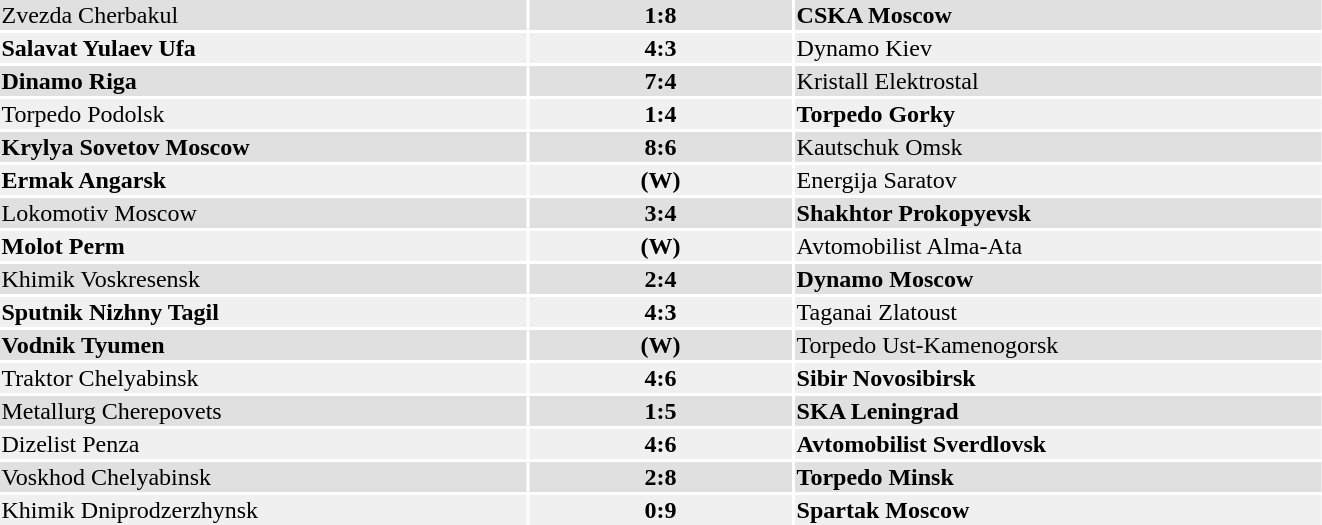<table width="70%">
<tr bgcolor="#e0e0e0">
<td style="width:40%;">Zvezda Cherbakul</td>
<td style="width:20%;" align="center"><strong>1:8</strong></td>
<td style="width:40%;"><strong>CSKA Moscow</strong></td>
</tr>
<tr bgcolor="#f0f0f0">
<td><strong>Salavat Yulaev Ufa</strong></td>
<td align="center"><strong>4:3</strong></td>
<td>Dynamo Kiev</td>
</tr>
<tr bgcolor="#e0e0e0">
<td><strong>Dinamo Riga</strong></td>
<td align="center"><strong>7:4</strong></td>
<td>Kristall Elektrostal</td>
</tr>
<tr bgcolor="#f0f0f0">
<td>Torpedo Podolsk</td>
<td align="center"><strong>1:4</strong></td>
<td><strong>Torpedo Gorky</strong></td>
</tr>
<tr bgcolor="#e0e0e0">
<td><strong>Krylya Sovetov Moscow </strong></td>
<td align="center"><strong>8:6</strong></td>
<td>Kautschuk Omsk</td>
</tr>
<tr bgcolor="#f0f0f0">
<td><strong>Ermak Angarsk</strong></td>
<td align="center"><strong>(W)</strong></td>
<td>Energija Saratov</td>
</tr>
<tr bgcolor="#e0e0e0">
<td>Lokomotiv Moscow</td>
<td align="center"><strong>3:4</strong></td>
<td><strong>Shakhtor Prokopyevsk</strong></td>
</tr>
<tr bgcolor="#f0f0f0">
<td><strong>Molot Perm</strong></td>
<td align="center"><strong>(W)</strong></td>
<td>Avtomobilist Alma-Ata</td>
</tr>
<tr bgcolor="#e0e0e0">
<td>Khimik Voskresensk</td>
<td align="center"><strong>2:4</strong></td>
<td><strong>Dynamo Moscow</strong></td>
</tr>
<tr bgcolor="#f0f0f0">
<td><strong>Sputnik Nizhny Tagil</strong></td>
<td align="center"><strong>4:3</strong></td>
<td>Taganai Zlatoust</td>
</tr>
<tr bgcolor="#e0e0e0">
<td><strong>Vodnik Tyumen</strong></td>
<td align="center"><strong>(W)</strong></td>
<td>Torpedo Ust-Kamenogorsk</td>
</tr>
<tr bgcolor="#f0f0f0">
<td>Traktor Chelyabinsk</td>
<td align="center"><strong>4:6</strong></td>
<td><strong>Sibir Novosibirsk</strong></td>
</tr>
<tr bgcolor="#e0e0e0">
<td>Metallurg Cherepovets</td>
<td align="center"><strong>1:5</strong></td>
<td><strong>SKA Leningrad</strong></td>
</tr>
<tr bgcolor="#f0f0f0">
<td>Dizelist Penza</td>
<td align="center"><strong>4:6</strong></td>
<td><strong>Avtomobilist Sverdlovsk</strong></td>
</tr>
<tr bgcolor="#e0e0e0">
<td>Voskhod Chelyabinsk</td>
<td align="center"><strong>2:8</strong></td>
<td><strong>Torpedo Minsk</strong></td>
</tr>
<tr bgcolor="#f0f0f0">
<td>Khimik Dniprodzerzhynsk</td>
<td align="center"><strong>0:9</strong></td>
<td><strong>Spartak Moscow</strong></td>
</tr>
</table>
